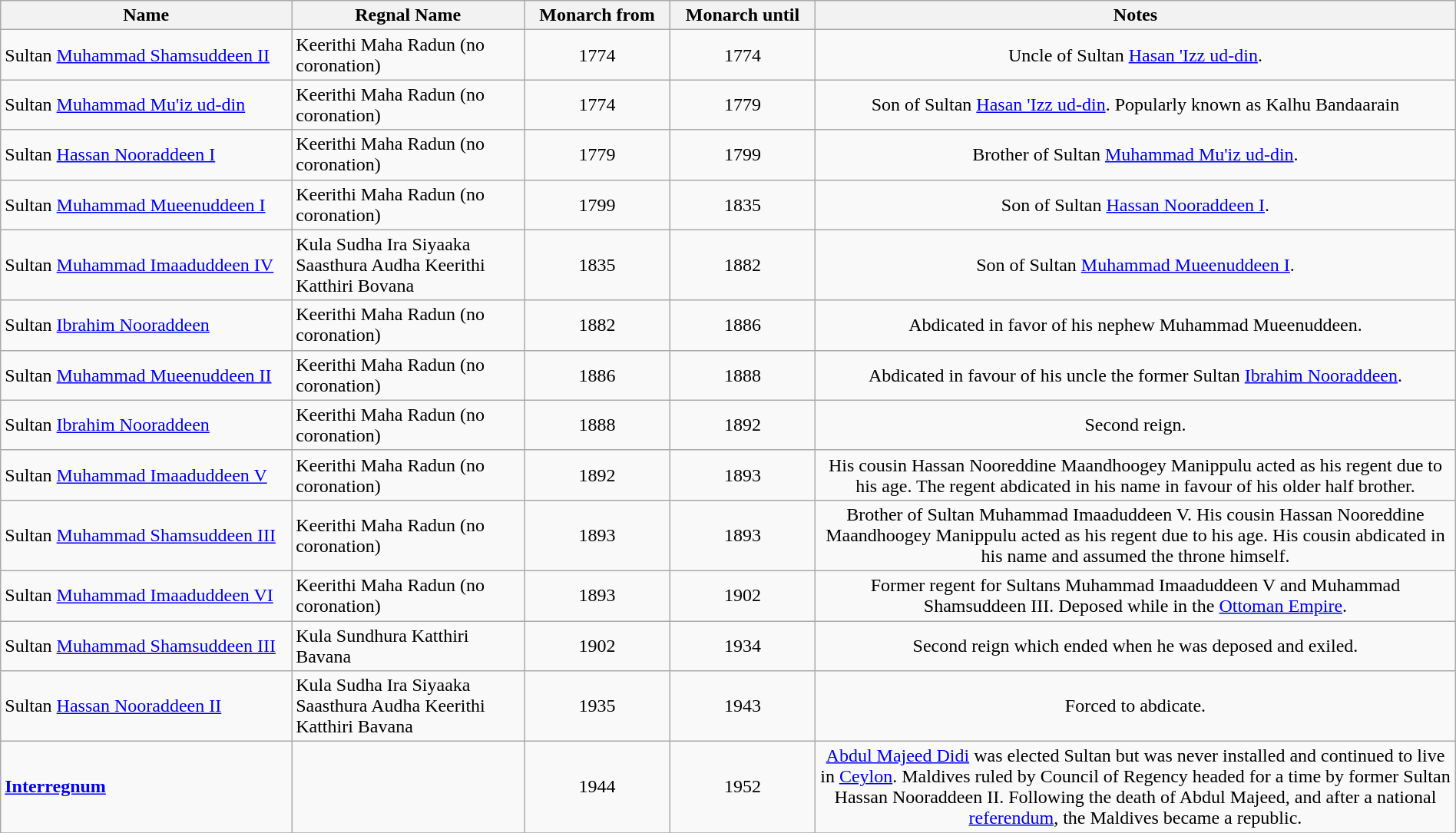<table width=100% class="wikitable">
<tr>
<th width=20%>Name</th>
<th>Regnal Name</th>
<th width=10%>Monarch from</th>
<th width=10%>Monarch until</th>
<th width=44%>Notes</th>
</tr>
<tr>
<td align="left">Sultan <a href='#'>Muhammad Shamsuddeen II</a></td>
<td>Keerithi Maha Radun (no coronation)</td>
<td align="center">1774</td>
<td align="center">1774</td>
<td align="center">Uncle of Sultan <a href='#'>Hasan 'Izz ud-din</a>.</td>
</tr>
<tr>
<td align="left">Sultan <a href='#'>Muhammad Mu'iz ud-din</a></td>
<td>Keerithi Maha Radun (no coronation)</td>
<td align="center">1774</td>
<td align="center">1779</td>
<td align="center">Son of Sultan <a href='#'>Hasan 'Izz ud-din</a>. Popularly known as Kalhu Bandaarain</td>
</tr>
<tr>
<td align="left">Sultan <a href='#'>Hassan Nooraddeen I</a></td>
<td>Keerithi Maha Radun (no coronation)</td>
<td align="center">1779</td>
<td align="center">1799</td>
<td align="center">Brother of Sultan <a href='#'>Muhammad Mu'iz ud-din</a>.</td>
</tr>
<tr>
<td align="left">Sultan <a href='#'>Muhammad Mueenuddeen I</a></td>
<td>Keerithi Maha Radun (no coronation)</td>
<td align="center">1799</td>
<td align="center">1835</td>
<td align="center">Son of Sultan <a href='#'>Hassan Nooraddeen I</a>.</td>
</tr>
<tr>
<td align="left">Sultan <a href='#'>Muhammad Imaaduddeen IV</a></td>
<td>Kula Sudha Ira Siyaaka Saasthura Audha Keerithi Katthiri Bovana</td>
<td align="center">1835</td>
<td align="center">1882</td>
<td align="center">Son of Sultan <a href='#'>Muhammad Mueenuddeen I</a>.</td>
</tr>
<tr>
<td align="left">Sultan <a href='#'>Ibrahim Nooraddeen</a></td>
<td>Keerithi Maha Radun (no coronation)</td>
<td align="center">1882</td>
<td align="center">1886</td>
<td align="center">Abdicated in favor of his nephew Muhammad Mueenuddeen.</td>
</tr>
<tr>
<td align="left">Sultan <a href='#'>Muhammad Mueenuddeen II</a></td>
<td>Keerithi Maha Radun (no coronation)</td>
<td align="center">1886</td>
<td align="center">1888</td>
<td align="center">Abdicated in favour of his uncle the former Sultan <a href='#'>Ibrahim Nooraddeen</a>.</td>
</tr>
<tr>
<td align="left">Sultan <a href='#'>Ibrahim Nooraddeen</a></td>
<td>Keerithi Maha Radun (no coronation)</td>
<td align="center">1888</td>
<td align="center">1892</td>
<td align="center">Second reign.</td>
</tr>
<tr>
<td align="left">Sultan <a href='#'>Muhammad Imaaduddeen V</a></td>
<td>Keerithi Maha Radun (no coronation)</td>
<td align="center">1892</td>
<td align="center">1893</td>
<td align="center">His cousin Hassan Nooreddine Maandhoogey Manippulu acted as his regent due to his age. The regent abdicated in his name in favour of his older half brother.</td>
</tr>
<tr>
<td align="left">Sultan <a href='#'>Muhammad Shamsuddeen III</a></td>
<td>Keerithi Maha Radun (no coronation)</td>
<td align="center">1893</td>
<td align="center">1893</td>
<td align="center">Brother of Sultan Muhammad Imaaduddeen V. His cousin Hassan Nooreddine Maandhoogey Manippulu acted as his regent due to his age. His cousin abdicated in his name and assumed the throne himself.</td>
</tr>
<tr>
<td align="left">Sultan <a href='#'>Muhammad Imaaduddeen VI</a></td>
<td>Keerithi Maha Radun (no coronation)</td>
<td align="center">1893</td>
<td align="center">1902</td>
<td align="center">Former regent for Sultans Muhammad Imaaduddeen V and Muhammad Shamsuddeen III. Deposed while in the <a href='#'>Ottoman Empire</a>.</td>
</tr>
<tr>
<td align="left">Sultan <a href='#'>Muhammad Shamsuddeen III</a></td>
<td>Kula Sundhura Katthiri Bavana</td>
<td align="center">1902</td>
<td align="center">1934</td>
<td align="center">Second reign which ended when he was deposed and exiled.</td>
</tr>
<tr>
<td align="left">Sultan <a href='#'>Hassan Nooraddeen II</a></td>
<td>Kula Sudha Ira Siyaaka Saasthura Audha Keerithi Katthiri Bavana</td>
<td align="center">1935</td>
<td align="center">1943</td>
<td align="center">Forced to abdicate.</td>
</tr>
<tr>
<td align="left"><strong><a href='#'>Interregnum</a></strong></td>
<td></td>
<td align="center">1944</td>
<td align="center">1952</td>
<td align="center"><a href='#'>Abdul Majeed Didi</a> was elected Sultan but was never installed and continued to live in <a href='#'>Ceylon</a>. Maldives ruled by Council of Regency headed for a time by former Sultan Hassan Nooraddeen II. Following the death of Abdul Majeed, and after a national <a href='#'>referendum</a>, the Maldives became a republic.</td>
</tr>
<tr>
</tr>
</table>
